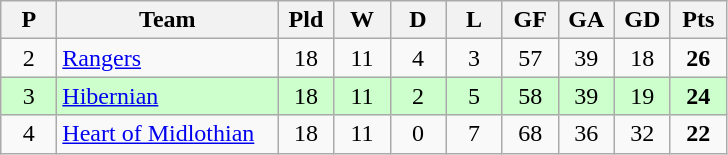<table class="wikitable" style="text-align: center;">
<tr>
<th width=30>P</th>
<th width=140>Team</th>
<th width=30>Pld</th>
<th width=30>W</th>
<th width=30>D</th>
<th width=30>L</th>
<th width=30>GF</th>
<th width=30>GA</th>
<th width=30>GD</th>
<th width=30>Pts</th>
</tr>
<tr>
<td>2</td>
<td align=left><a href='#'>Rangers</a></td>
<td>18</td>
<td>11</td>
<td>4</td>
<td>3</td>
<td>57</td>
<td>39</td>
<td>18</td>
<td><strong>26</strong></td>
</tr>
<tr style="background:#ccffcc;">
<td>3</td>
<td align=left><a href='#'>Hibernian</a></td>
<td>18</td>
<td>11</td>
<td>2</td>
<td>5</td>
<td>58</td>
<td>39</td>
<td>19</td>
<td><strong>24</strong></td>
</tr>
<tr>
<td>4</td>
<td align=left><a href='#'>Heart of Midlothian</a></td>
<td>18</td>
<td>11</td>
<td>0</td>
<td>7</td>
<td>68</td>
<td>36</td>
<td>32</td>
<td><strong>22</strong></td>
</tr>
</table>
